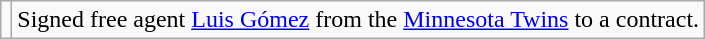<table class="wikitable">
<tr>
<td></td>
<td>Signed free agent <a href='#'>Luis Gómez</a> from the <a href='#'>Minnesota Twins</a> to a contract.</td>
</tr>
</table>
